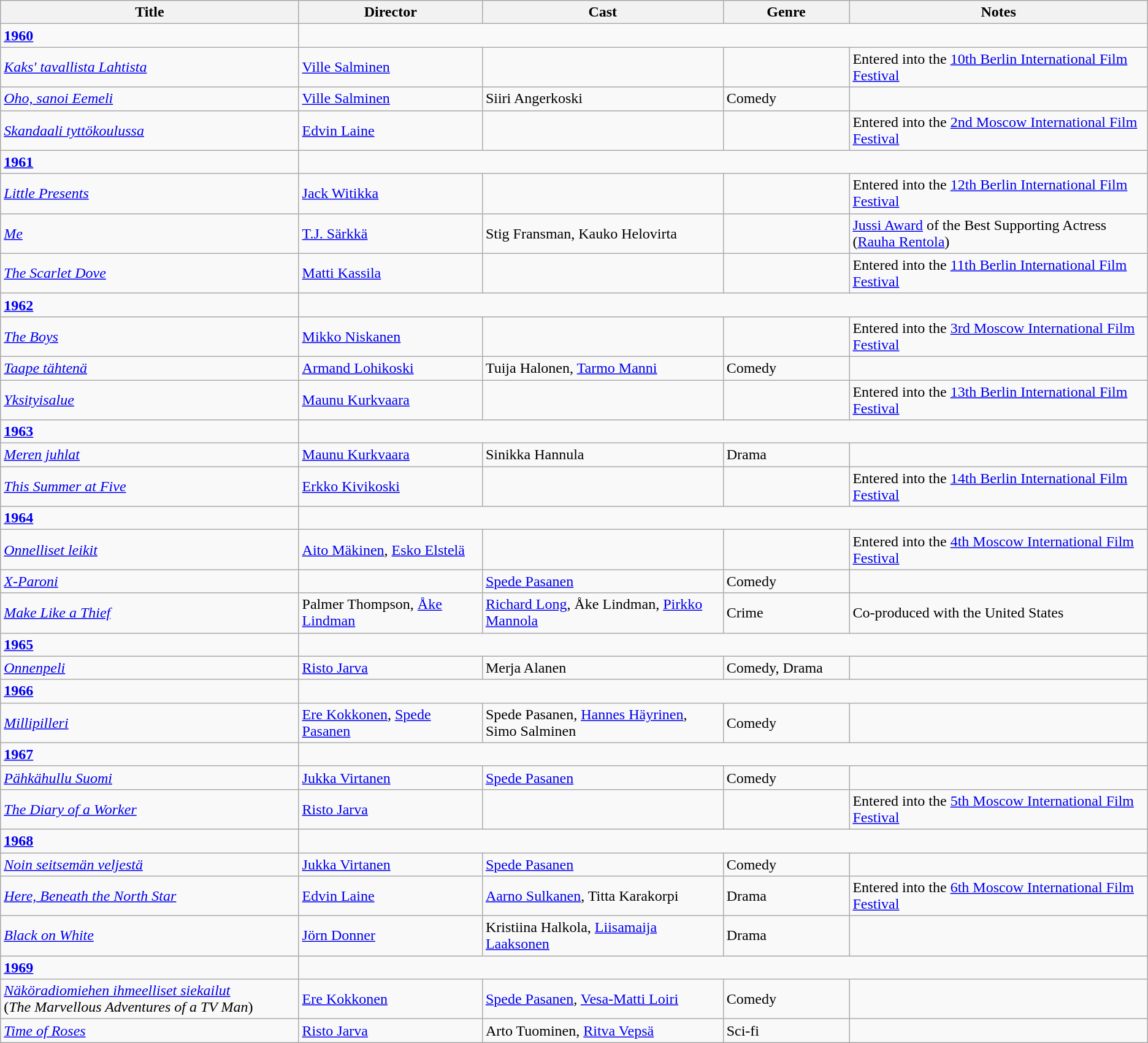<table class="wikitable">
<tr>
<th width=26%>Title</th>
<th width=16%>Director</th>
<th width=21%>Cast</th>
<th width=11%>Genre</th>
<th width=26%>Notes</th>
</tr>
<tr>
<td><strong><a href='#'>1960</a></strong></td>
</tr>
<tr>
<td><em><a href='#'>Kaks' tavallista Lahtista</a></em></td>
<td><a href='#'>Ville Salminen</a></td>
<td></td>
<td></td>
<td>Entered into the <a href='#'>10th Berlin International Film Festival</a></td>
</tr>
<tr>
<td><em><a href='#'>Oho, sanoi Eemeli</a></em></td>
<td><a href='#'>Ville Salminen</a></td>
<td>Siiri Angerkoski</td>
<td>Comedy</td>
<td></td>
</tr>
<tr>
<td><em><a href='#'>Skandaali tyttökoulussa</a></em></td>
<td><a href='#'>Edvin Laine</a></td>
<td></td>
<td></td>
<td>Entered into the <a href='#'>2nd Moscow International Film Festival</a></td>
</tr>
<tr>
<td><strong><a href='#'>1961</a></strong></td>
</tr>
<tr>
<td><em><a href='#'>Little Presents</a></em></td>
<td><a href='#'>Jack Witikka</a></td>
<td></td>
<td></td>
<td>Entered into the <a href='#'>12th Berlin International Film Festival</a></td>
</tr>
<tr>
<td><em><a href='#'>Me</a></em></td>
<td><a href='#'>T.J. Särkkä</a></td>
<td>Stig Fransman, Kauko Helovirta</td>
<td></td>
<td><a href='#'>Jussi Award</a> of the Best Supporting Actress (<a href='#'>Rauha Rentola</a>)</td>
</tr>
<tr>
<td><em><a href='#'>The Scarlet Dove</a></em></td>
<td><a href='#'>Matti Kassila</a></td>
<td></td>
<td></td>
<td>Entered into the <a href='#'>11th Berlin International Film Festival</a></td>
</tr>
<tr>
<td><strong><a href='#'>1962</a></strong></td>
</tr>
<tr>
<td><em><a href='#'>The Boys</a></em></td>
<td><a href='#'>Mikko Niskanen</a></td>
<td></td>
<td></td>
<td>Entered into the <a href='#'>3rd Moscow International Film Festival</a></td>
</tr>
<tr>
<td><em><a href='#'>Taape tähtenä</a></em></td>
<td><a href='#'>Armand Lohikoski</a></td>
<td>Tuija Halonen, <a href='#'>Tarmo Manni</a></td>
<td>Comedy</td>
<td></td>
</tr>
<tr>
<td><em><a href='#'>Yksityisalue</a></em></td>
<td><a href='#'>Maunu Kurkvaara</a></td>
<td></td>
<td></td>
<td>Entered into the <a href='#'>13th Berlin International Film Festival</a></td>
</tr>
<tr>
<td><strong><a href='#'>1963</a></strong></td>
</tr>
<tr>
<td><em><a href='#'>Meren juhlat</a></em></td>
<td><a href='#'>Maunu Kurkvaara</a></td>
<td>Sinikka Hannula</td>
<td>Drama</td>
<td></td>
</tr>
<tr>
<td><em><a href='#'>This Summer at Five</a></em></td>
<td><a href='#'>Erkko Kivikoski</a></td>
<td></td>
<td></td>
<td>Entered into the <a href='#'>14th Berlin International Film Festival</a></td>
</tr>
<tr>
<td><strong><a href='#'>1964</a></strong></td>
</tr>
<tr>
<td><em><a href='#'>Onnelliset leikit</a></em></td>
<td><a href='#'>Aito Mäkinen</a>, <a href='#'>Esko Elstelä</a></td>
<td></td>
<td></td>
<td>Entered into the <a href='#'>4th Moscow International Film Festival</a></td>
</tr>
<tr>
<td><em><a href='#'>X-Paroni</a></em></td>
<td></td>
<td><a href='#'>Spede Pasanen</a></td>
<td>Comedy</td>
<td></td>
</tr>
<tr>
<td><em><a href='#'>Make Like a Thief</a></em></td>
<td>Palmer Thompson, <a href='#'>Åke Lindman</a></td>
<td><a href='#'>Richard Long</a>, Åke Lindman, <a href='#'>Pirkko Mannola</a></td>
<td>Crime</td>
<td>Co-produced with the United States</td>
</tr>
<tr>
<td><strong><a href='#'>1965</a></strong></td>
</tr>
<tr>
<td><em><a href='#'>Onnenpeli</a></em></td>
<td><a href='#'>Risto Jarva</a></td>
<td>Merja Alanen</td>
<td>Comedy, Drama</td>
<td></td>
</tr>
<tr>
<td><strong><a href='#'>1966</a></strong></td>
</tr>
<tr>
<td><em><a href='#'>Millipilleri</a></em></td>
<td><a href='#'>Ere Kokkonen</a>, <a href='#'>Spede Pasanen</a></td>
<td>Spede Pasanen, <a href='#'>Hannes Häyrinen</a>, Simo Salminen</td>
<td>Comedy</td>
<td></td>
</tr>
<tr>
<td><strong><a href='#'>1967</a></strong></td>
</tr>
<tr>
<td><em><a href='#'>Pähkähullu Suomi</a></em></td>
<td><a href='#'>Jukka Virtanen</a></td>
<td><a href='#'>Spede Pasanen</a></td>
<td>Comedy</td>
<td></td>
</tr>
<tr>
<td><em><a href='#'>The Diary of a Worker</a></em></td>
<td><a href='#'>Risto Jarva</a></td>
<td></td>
<td></td>
<td>Entered into the <a href='#'>5th Moscow International Film Festival</a></td>
</tr>
<tr>
<td><strong><a href='#'>1968</a></strong></td>
</tr>
<tr>
<td><em><a href='#'>Noin seitsemän veljestä</a></em></td>
<td><a href='#'>Jukka Virtanen</a></td>
<td><a href='#'>Spede Pasanen</a></td>
<td>Comedy</td>
<td></td>
</tr>
<tr>
<td><em><a href='#'>Here, Beneath the North Star</a></em></td>
<td><a href='#'>Edvin Laine</a></td>
<td><a href='#'>Aarno Sulkanen</a>, Titta Karakorpi</td>
<td>Drama</td>
<td>Entered into the <a href='#'>6th Moscow International Film Festival</a></td>
</tr>
<tr>
<td><em><a href='#'>Black on White</a></em></td>
<td><a href='#'>Jörn Donner</a></td>
<td>Kristiina Halkola, <a href='#'>Liisamaija Laaksonen</a></td>
<td>Drama</td>
<td></td>
</tr>
<tr>
<td><strong><a href='#'>1969</a></strong></td>
</tr>
<tr>
<td><em><a href='#'>Näköradiomiehen ihmeelliset siekailut</a></em><br>(<em>The Marvellous Adventures of a TV Man</em>)</td>
<td><a href='#'>Ere Kokkonen</a></td>
<td><a href='#'>Spede Pasanen</a>, <a href='#'>Vesa-Matti Loiri</a></td>
<td>Comedy</td>
<td></td>
</tr>
<tr>
<td><em><a href='#'>Time of Roses</a></em></td>
<td><a href='#'>Risto Jarva</a></td>
<td>Arto Tuominen, <a href='#'>Ritva Vepsä</a></td>
<td>Sci-fi</td>
<td></td>
</tr>
</table>
